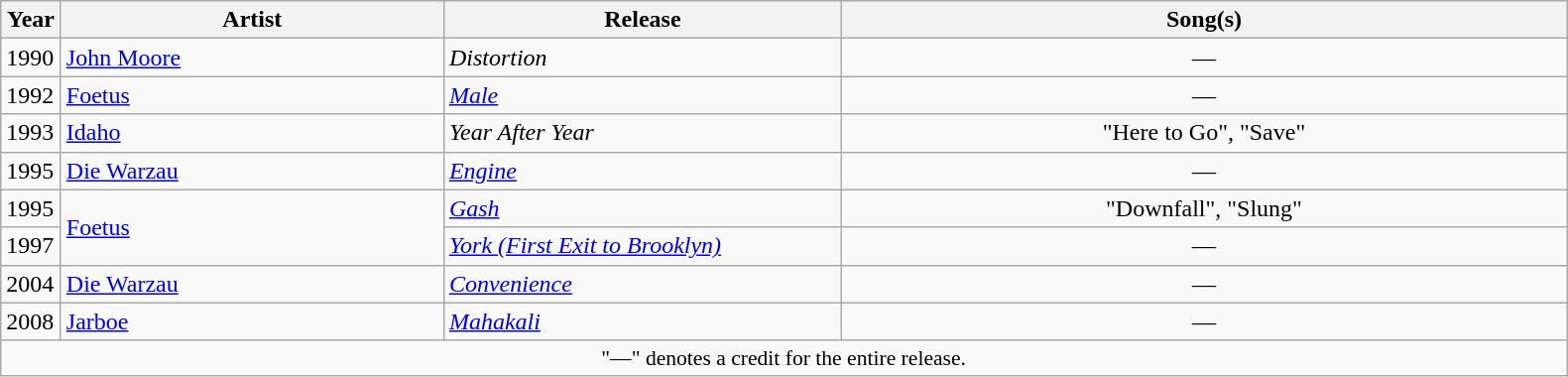<table class="wikitable sortable">
<tr>
<th width="33">Year</th>
<th width="250">Artist</th>
<th width="260">Release</th>
<th width="480">Song(s)</th>
</tr>
<tr>
<td>1990</td>
<td><a href='#'>John Moore</a></td>
<td><em>Distortion</em></td>
<td align="center">—</td>
</tr>
<tr>
<td>1992</td>
<td><a href='#'>Foetus</a></td>
<td><em><a href='#'>Male</a></em></td>
<td align="center">—</td>
</tr>
<tr>
<td>1993</td>
<td><a href='#'>Idaho</a></td>
<td><em>Year After Year</em></td>
<td align="center">"Here to Go", "Save"</td>
</tr>
<tr>
<td>1995</td>
<td><a href='#'>Die Warzau</a></td>
<td><em><a href='#'>Engine</a></em></td>
<td align="center">—</td>
</tr>
<tr>
<td>1995</td>
<td rowspan="2"><a href='#'>Foetus</a></td>
<td><em><a href='#'>Gash</a></em></td>
<td align="center">"Downfall", "Slung"</td>
</tr>
<tr>
<td>1997</td>
<td><em><a href='#'>York (First Exit to Brooklyn)</a></em></td>
<td align="center">—</td>
</tr>
<tr>
<td>2004</td>
<td><a href='#'>Die Warzau</a></td>
<td><em><a href='#'>Convenience</a></em></td>
<td align="center">—</td>
</tr>
<tr>
<td>2008</td>
<td><a href='#'>Jarboe</a></td>
<td><em><a href='#'>Mahakali</a></em></td>
<td align="center">—</td>
</tr>
<tr>
<td align="center" colspan="5" style="font-size:90%">"—" denotes a credit for the entire release.</td>
</tr>
</table>
